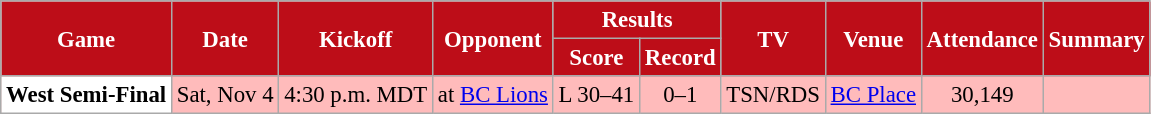<table class="wikitable" style="font-size: 95%;">
<tr>
<th style="background:#BD0D18;color:#FFFFFF;" rowspan=2>Game</th>
<th style="background:#BD0D18;color:#FFFFFF;" rowspan=2>Date</th>
<th style="background:#BD0D18;color:#FFFFFF;" rowspan=2>Kickoff</th>
<th style="background:#BD0D18;color:#FFFFFF;" rowspan=2>Opponent</th>
<th style="background:#BD0D18;color:#FFFFFF;" colspan=2>Results</th>
<th style="background:#BD0D18;color:#FFFFFF;" rowspan=2>TV</th>
<th style="background:#BD0D18;color:#FFFFFF;" rowspan=2>Venue</th>
<th style="background:#BD0D18;color:#FFFFFF;" rowspan=2>Attendance</th>
<th style="background:#BD0D18;color:#FFFFFF;" rowspan=2>Summary</th>
</tr>
<tr>
<th style="background:#BD0D18;color:#FFFFFF;">Score</th>
<th style="background:#BD0D18;color:#FFFFFF;">Record</th>
</tr>
<tr align="center" bgcolor="#ffbbbb">
<th style="text-align:center; background:white;"><span><strong>West Semi-Final</strong></span></th>
<td align="center">Sat, Nov 4</td>
<td align="center">4:30 p.m. MDT</td>
<td align="center">at <a href='#'>BC Lions</a></td>
<td align="center">L 30–41</td>
<td align="center">0–1</td>
<td align="center">TSN/RDS</td>
<td align="center"><a href='#'>BC Place</a></td>
<td align="center">30,149</td>
<td align="center"></td>
</tr>
</table>
